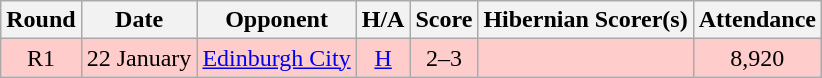<table class="wikitable" style="text-align:center">
<tr>
<th>Round</th>
<th>Date</th>
<th>Opponent</th>
<th>H/A</th>
<th>Score</th>
<th>Hibernian Scorer(s)</th>
<th>Attendance</th>
</tr>
<tr bgcolor=#FFCCCC>
<td>R1</td>
<td align=left>22 January</td>
<td align=left><a href='#'>Edinburgh City</a></td>
<td><a href='#'>H</a></td>
<td>2–3</td>
<td align=left></td>
<td>8,920</td>
</tr>
</table>
